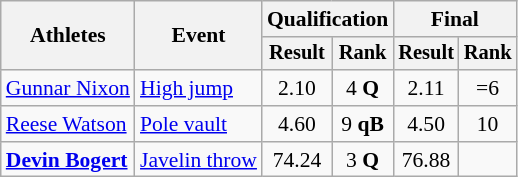<table class=wikitable style=font-size:90%;text-align:center>
<tr>
<th rowspan=2>Athletes</th>
<th rowspan=2>Event</th>
<th colspan=2>Qualification</th>
<th colspan=2>Final</th>
</tr>
<tr style=font-size:95%>
<th>Result</th>
<th>Rank</th>
<th>Result</th>
<th>Rank</th>
</tr>
<tr>
<td align=left><a href='#'>Gunnar Nixon</a></td>
<td align=left><a href='#'>High jump</a></td>
<td>2.10</td>
<td>4 <strong>Q</strong></td>
<td>2.11</td>
<td>=6</td>
</tr>
<tr>
<td align=left><a href='#'>Reese Watson</a></td>
<td align=left><a href='#'>Pole vault</a></td>
<td>4.60</td>
<td>9 <strong>qB</strong></td>
<td>4.50</td>
<td>10</td>
</tr>
<tr>
<td align=left><strong><a href='#'>Devin Bogert</a></strong></td>
<td align=left><a href='#'>Javelin throw</a></td>
<td>74.24</td>
<td>3 <strong>Q</strong></td>
<td>76.88</td>
<td></td>
</tr>
</table>
